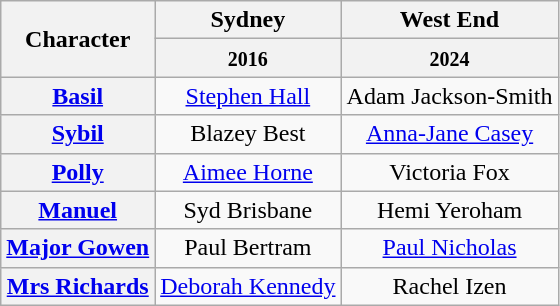<table class="wikitable">
<tr>
<th rowspan="2">Character</th>
<th>Sydney</th>
<th>West End</th>
</tr>
<tr>
<th><small>2016</small></th>
<th><small>2024</small></th>
</tr>
<tr>
<th><a href='#'>Basil</a></th>
<td align="center"><a href='#'>Stephen Hall</a></td>
<td align="center">Adam Jackson-Smith</td>
</tr>
<tr>
<th><a href='#'>Sybil</a></th>
<td align="center">Blazey Best</td>
<td align="center"><a href='#'>Anna-Jane Casey</a></td>
</tr>
<tr>
<th><a href='#'>Polly</a></th>
<td align="center"><a href='#'>Aimee Horne</a></td>
<td align="center">Victoria Fox</td>
</tr>
<tr>
<th><a href='#'>Manuel</a></th>
<td align="center">Syd Brisbane</td>
<td align="center">Hemi Yeroham</td>
</tr>
<tr>
<th><a href='#'>Major Gowen</a></th>
<td align="center">Paul Bertram</td>
<td align="center"><a href='#'>Paul Nicholas</a></td>
</tr>
<tr>
<th><a href='#'>Mrs Richards</a></th>
<td align="center"><a href='#'>Deborah Kennedy</a></td>
<td align="center">Rachel Izen</td>
</tr>
</table>
